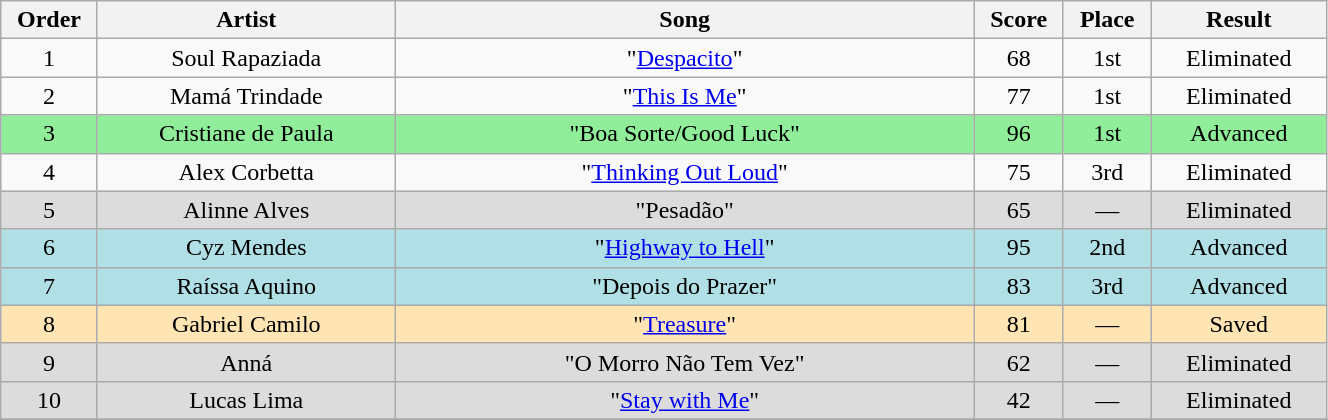<table class="wikitable" style="text-align:center; width:70%;">
<tr>
<th scope="col" width="05%">Order</th>
<th scope="col" width="17%">Artist</th>
<th scope="col" width="33%">Song</th>
<th scope="col" width="05%">Score</th>
<th scope="col" width="05%">Place</th>
<th scope="col" width="10%">Result</th>
</tr>
<tr>
<td>1</td>
<td>Soul Rapaziada</td>
<td>"<a href='#'>Despacito</a>"</td>
<td>68</td>
<td>1st</td>
<td>Eliminated</td>
</tr>
<tr>
<td>2</td>
<td>Mamá Trindade</td>
<td>"<a href='#'>This Is Me</a>"</td>
<td>77</td>
<td>1st</td>
<td>Eliminated</td>
</tr>
<tr bgcolor="#90ee9b">
<td>3</td>
<td>Cristiane de Paula</td>
<td>"Boa Sorte/Good Luck"</td>
<td>96</td>
<td>1st</td>
<td>Advanced</td>
</tr>
<tr>
<td>4</td>
<td>Alex Corbetta</td>
<td>"<a href='#'>Thinking Out Loud</a>"</td>
<td>75</td>
<td>3rd</td>
<td>Eliminated</td>
</tr>
<tr bgcolor="#dcdcdc">
<td>5</td>
<td>Alinne Alves</td>
<td>"Pesadão"</td>
<td>65</td>
<td>—</td>
<td>Eliminated</td>
</tr>
<tr bgcolor="#b0e0e6">
<td>6</td>
<td>Cyz Mendes</td>
<td>"<a href='#'>Highway to Hell</a>"</td>
<td>95</td>
<td>2nd</td>
<td>Advanced</td>
</tr>
<tr bgcolor="#b0e0e6">
<td>7</td>
<td>Raíssa Aquino</td>
<td>"Depois do Prazer"</td>
<td>83</td>
<td>3rd</td>
<td>Advanced</td>
</tr>
<tr bgcolor="#ffe5b4">
<td>8</td>
<td>Gabriel Camilo</td>
<td>"<a href='#'>Treasure</a>"</td>
<td>81</td>
<td>—</td>
<td>Saved</td>
</tr>
<tr bgcolor="#dcdcdc">
<td>9</td>
<td>Anná</td>
<td>"O Morro Não Tem Vez"</td>
<td>62</td>
<td>—</td>
<td>Eliminated</td>
</tr>
<tr bgcolor="#dcdcdc">
<td>10</td>
<td>Lucas Lima</td>
<td>"<a href='#'>Stay with Me</a>"</td>
<td>42</td>
<td>—</td>
<td>Eliminated</td>
</tr>
<tr>
</tr>
</table>
